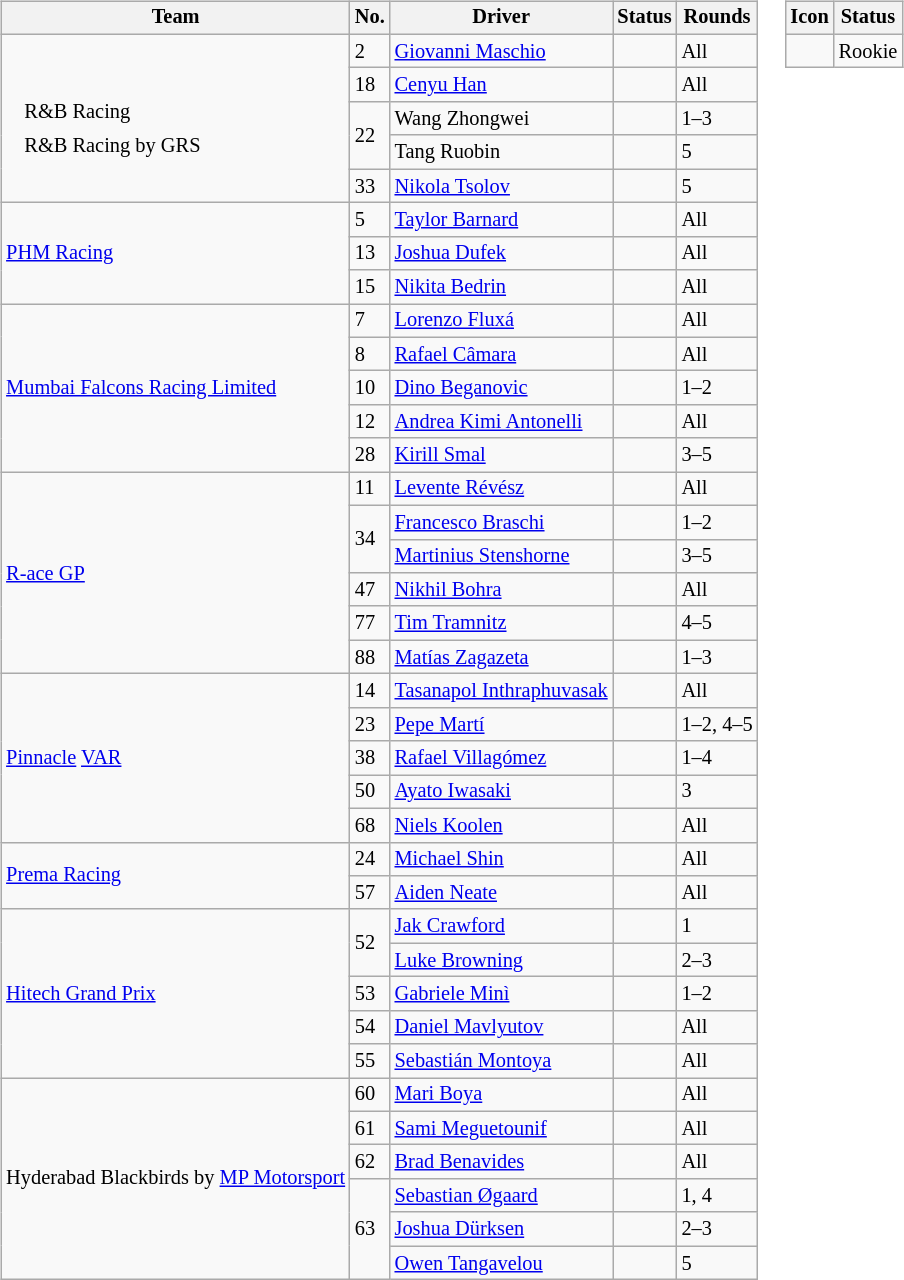<table>
<tr>
<td><br><table class="wikitable" style="font-size:85%">
<tr>
<th>Team</th>
<th>No.</th>
<th>Driver</th>
<th>Status</th>
<th>Rounds</th>
</tr>
<tr>
<td rowspan=5><br><table style="float: left; border-top:transparent; border-right:transparent; border-bottom:transparent; border-left:transparent;">
<tr>
<td style=" border-top:transparent; border-right:transparent; border-bottom:transparent; border-left:transparent;" rowspan=5></td>
<td style=" border-top:transparent; border-right:transparent; border-bottom:transparent; border-left:transparent;">R&B Racing</td>
</tr>
<tr>
<td style=" border-top:transparent; border-right:transparent; border-bottom:transparent; border-left:transparent;">R&B Racing by GRS</td>
</tr>
<tr>
</tr>
</table>
</td>
<td>2</td>
<td> <a href='#'>Giovanni Maschio</a></td>
<td align=center></td>
<td>All</td>
</tr>
<tr>
<td>18</td>
<td> <a href='#'>Cenyu Han</a></td>
<td></td>
<td>All</td>
</tr>
<tr>
<td rowspan="2">22</td>
<td> Wang Zhongwei</td>
<td></td>
<td>1–3</td>
</tr>
<tr>
<td> Tang Ruobin</td>
<td align=center></td>
<td>5</td>
</tr>
<tr>
<td>33</td>
<td> <a href='#'>Nikola Tsolov</a></td>
<td align=center></td>
<td>5</td>
</tr>
<tr>
<td rowspan="3"> <a href='#'>PHM Racing</a></td>
<td>5</td>
<td> <a href='#'>Taylor Barnard</a></td>
<td align=center></td>
<td>All</td>
</tr>
<tr>
<td>13</td>
<td> <a href='#'>Joshua Dufek</a></td>
<td></td>
<td>All</td>
</tr>
<tr>
<td>15</td>
<td> <a href='#'>Nikita Bedrin</a></td>
<td align=center></td>
<td>All</td>
</tr>
<tr>
<td rowspan="5" nowrap> <a href='#'>Mumbai Falcons Racing Limited</a></td>
<td>7</td>
<td> <a href='#'>Lorenzo Fluxá</a></td>
<td></td>
<td>All</td>
</tr>
<tr>
<td>8</td>
<td> <a href='#'>Rafael Câmara</a></td>
<td align=center></td>
<td>All</td>
</tr>
<tr>
<td>10</td>
<td> <a href='#'>Dino Beganovic</a></td>
<td></td>
<td>1–2</td>
</tr>
<tr>
<td>12</td>
<td> <a href='#'>Andrea Kimi Antonelli</a></td>
<td align=center></td>
<td>All</td>
</tr>
<tr>
<td>28</td>
<td> <a href='#'>Kirill Smal</a></td>
<td align=center></td>
<td>3–5</td>
</tr>
<tr>
<td rowspan="6"> <a href='#'>R-ace GP</a></td>
<td>11</td>
<td> <a href='#'>Levente Révész</a></td>
<td></td>
<td>All</td>
</tr>
<tr>
<td rowspan="2">34</td>
<td> <a href='#'>Francesco Braschi</a></td>
<td></td>
<td>1–2</td>
</tr>
<tr>
<td> <a href='#'>Martinius Stenshorne</a></td>
<td align=center></td>
<td>3–5</td>
</tr>
<tr>
<td>47</td>
<td> <a href='#'>Nikhil Bohra</a></td>
<td align="center"></td>
<td>All</td>
</tr>
<tr>
<td>77</td>
<td> <a href='#'>Tim Tramnitz</a></td>
<td></td>
<td>4–5</td>
</tr>
<tr>
<td>88</td>
<td> <a href='#'>Matías Zagazeta</a></td>
<td></td>
<td>1–3</td>
</tr>
<tr>
<td rowspan="5"> <a href='#'>Pinnacle</a> <a href='#'>VAR</a></td>
<td>14</td>
<td nowrap> <a href='#'>Tasanapol Inthraphuvasak</a></td>
<td align=center></td>
<td>All</td>
</tr>
<tr>
<td>23</td>
<td> <a href='#'>Pepe Martí</a></td>
<td></td>
<td nowrap>1–2, 4–5</td>
</tr>
<tr>
<td>38</td>
<td> <a href='#'>Rafael Villagómez</a></td>
<td></td>
<td>1–4</td>
</tr>
<tr>
<td>50</td>
<td> <a href='#'>Ayato Iwasaki</a></td>
<td></td>
<td>3</td>
</tr>
<tr>
<td>68</td>
<td> <a href='#'>Niels Koolen</a></td>
<td align=center></td>
<td>All</td>
</tr>
<tr>
<td rowspan="2"> <a href='#'>Prema Racing</a></td>
<td>24</td>
<td> <a href='#'>Michael Shin</a></td>
<td align=center></td>
<td>All</td>
</tr>
<tr>
<td>57</td>
<td> <a href='#'>Aiden Neate</a></td>
<td align=center></td>
<td>All</td>
</tr>
<tr>
<td rowspan="5"> <a href='#'>Hitech Grand Prix</a></td>
<td rowspan="2">52</td>
<td> <a href='#'>Jak Crawford</a></td>
<td></td>
<td>1</td>
</tr>
<tr>
<td> <a href='#'>Luke Browning</a></td>
<td align=center></td>
<td>2–3</td>
</tr>
<tr>
<td>53</td>
<td> <a href='#'>Gabriele Minì</a></td>
<td></td>
<td>1–2</td>
</tr>
<tr>
<td>54</td>
<td> <a href='#'>Daniel Mavlyutov</a></td>
<td align="center"></td>
<td>All</td>
</tr>
<tr>
<td>55</td>
<td> <a href='#'>Sebastián Montoya</a></td>
<td></td>
<td>All</td>
</tr>
<tr>
<td rowspan="6"> Hyderabad Blackbirds by <a href='#'>MP Motorsport</a></td>
<td>60</td>
<td> <a href='#'>Mari Boya</a></td>
<td></td>
<td>All</td>
</tr>
<tr>
<td>61</td>
<td> <a href='#'>Sami Meguetounif</a></td>
<td></td>
<td>All</td>
</tr>
<tr>
<td>62</td>
<td> <a href='#'>Brad Benavides</a></td>
<td></td>
<td>All</td>
</tr>
<tr>
<td rowspan="3">63</td>
<td> <a href='#'>Sebastian Øgaard</a></td>
<td align=center></td>
<td>1, 4</td>
</tr>
<tr>
<td> <a href='#'>Joshua Dürksen</a></td>
<td></td>
<td>2–3</td>
</tr>
<tr>
<td> <a href='#'>Owen Tangavelou</a></td>
<td></td>
<td>5</td>
</tr>
</table>
</td>
<td valign=top><br><table class="wikitable" style="font-size: 85%;">
<tr>
<th>Icon</th>
<th>Status</th>
</tr>
<tr>
<td align=center></td>
<td>Rookie</td>
</tr>
</table>
</td>
</tr>
</table>
